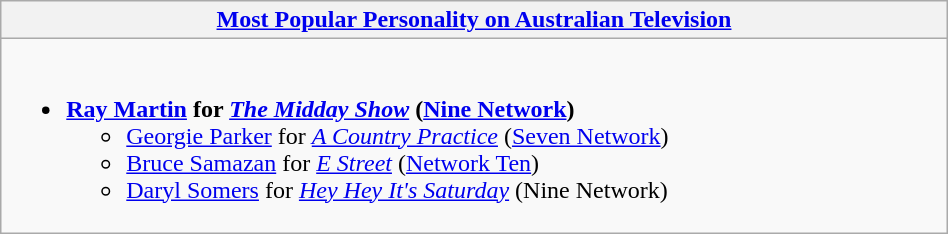<table class=wikitable width="50%">
<tr>
<th width="25%"><a href='#'>Most Popular Personality on Australian Television</a></th>
</tr>
<tr>
<td valign="top"><br><ul><li><strong><a href='#'>Ray Martin</a> for <em><a href='#'>The Midday Show</a></em> (<a href='#'>Nine Network</a>)</strong><ul><li><a href='#'>Georgie Parker</a> for <em><a href='#'>A Country Practice</a></em> (<a href='#'>Seven Network</a>)</li><li><a href='#'>Bruce Samazan</a> for <em><a href='#'>E Street</a></em> (<a href='#'>Network Ten</a>)</li><li><a href='#'>Daryl Somers</a> for <em><a href='#'>Hey Hey It's Saturday</a></em> (Nine Network)</li></ul></li></ul></td>
</tr>
</table>
